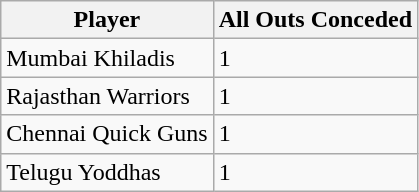<table class="wikitable">
<tr>
<th>Player</th>
<th>All Outs Conceded</th>
</tr>
<tr>
<td>Mumbai Khiladis</td>
<td>1</td>
</tr>
<tr>
<td>Rajasthan Warriors</td>
<td>1</td>
</tr>
<tr>
<td>Chennai Quick Guns</td>
<td>1</td>
</tr>
<tr>
<td>Telugu Yoddhas</td>
<td>1</td>
</tr>
</table>
